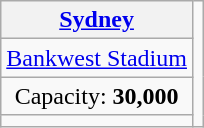<table class="wikitable" style="text-align:center">
<tr>
<th><a href='#'>Sydney</a></th>
<td rowspan="6"></td>
</tr>
<tr>
<td><a href='#'>Bankwest Stadium</a></td>
</tr>
<tr>
<td>Capacity: <strong>30,000</strong></td>
</tr>
<tr>
<td></td>
</tr>
</table>
